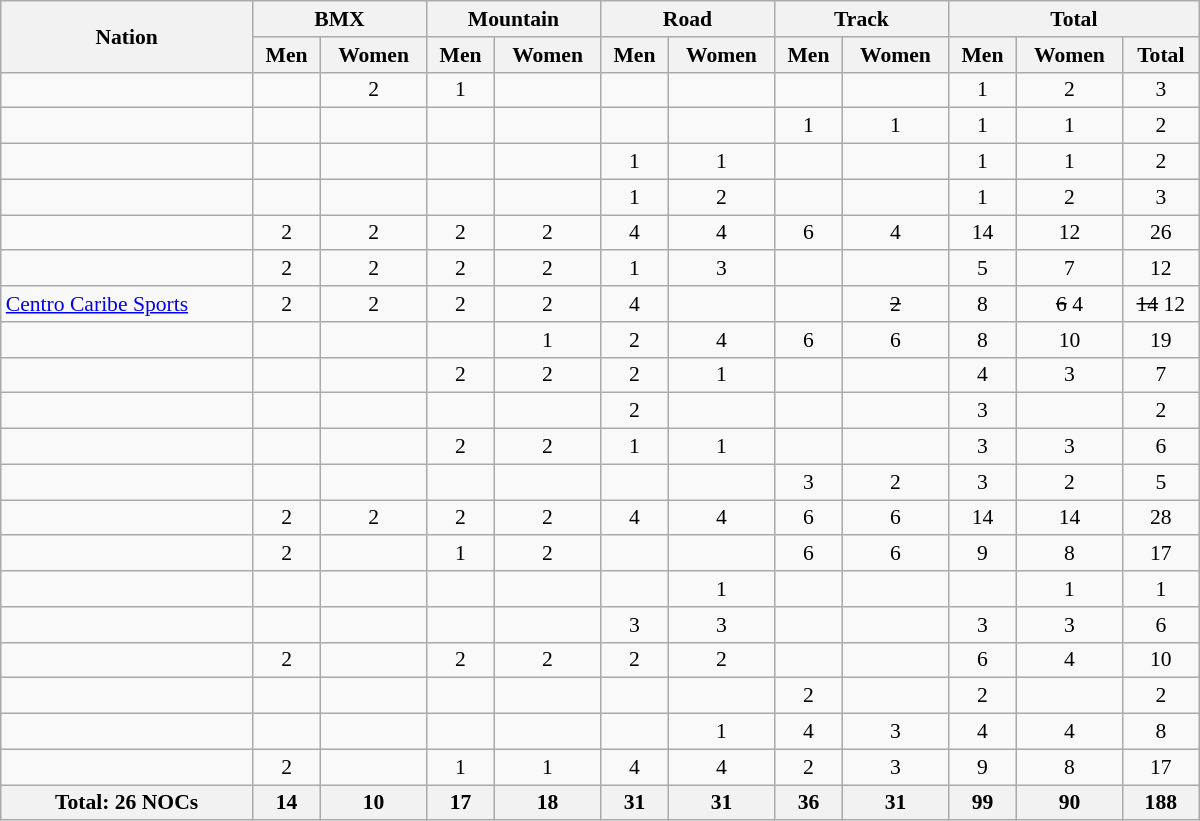<table class="wikitable" style="width:800px; text-align:center; font-size:90%;">
<tr>
<th rowspan="2" style="text-align:center;">Nation</th>
<th colspan="2">BMX</th>
<th colspan="2">Mountain</th>
<th colspan="2">Road</th>
<th colspan="2">Track</th>
<th colspan="3">Total</th>
</tr>
<tr>
<th>Men</th>
<th>Women</th>
<th>Men</th>
<th>Women</th>
<th>Men</th>
<th>Women</th>
<th>Men</th>
<th>Women</th>
<th>Men</th>
<th>Women</th>
<th>Total</th>
</tr>
<tr>
<td align="left"></td>
<td></td>
<td>2</td>
<td>1</td>
<td></td>
<td></td>
<td></td>
<td></td>
<td></td>
<td>1</td>
<td>2</td>
<td>3</td>
</tr>
<tr>
<td align="left"></td>
<td></td>
<td></td>
<td></td>
<td></td>
<td></td>
<td></td>
<td>1</td>
<td>1</td>
<td>1</td>
<td>1</td>
<td>2</td>
</tr>
<tr>
<td align="left"></td>
<td></td>
<td></td>
<td></td>
<td></td>
<td>1</td>
<td>1</td>
<td></td>
<td></td>
<td>1</td>
<td>1</td>
<td>2</td>
</tr>
<tr>
<td align="left"></td>
<td></td>
<td></td>
<td></td>
<td></td>
<td>1</td>
<td>2</td>
<td></td>
<td></td>
<td>1</td>
<td>2</td>
<td>3</td>
</tr>
<tr>
<td align="left"></td>
<td>2</td>
<td>2</td>
<td>2</td>
<td>2</td>
<td>4</td>
<td>4</td>
<td>6</td>
<td>4</td>
<td>14</td>
<td>12</td>
<td>26</td>
</tr>
<tr>
<td align="left"></td>
<td>2</td>
<td>2</td>
<td>2</td>
<td>2</td>
<td>1</td>
<td>3</td>
<td></td>
<td></td>
<td>5</td>
<td>7</td>
<td>12</td>
</tr>
<tr>
<td align="left"><a href='#'>Centro Caribe Sports</a></td>
<td>2</td>
<td>2</td>
<td>2</td>
<td>2</td>
<td>4</td>
<td></td>
<td></td>
<td><s>2</s></td>
<td>8</td>
<td><s>6</s> 4</td>
<td><s>14</s> 12</td>
</tr>
<tr>
<td align="left"></td>
<td></td>
<td></td>
<td></td>
<td>1</td>
<td>2</td>
<td>4</td>
<td>6</td>
<td>6</td>
<td>8</td>
<td>10</td>
<td>19</td>
</tr>
<tr>
<td align="left"></td>
<td></td>
<td></td>
<td>2</td>
<td>2</td>
<td>2</td>
<td>1</td>
<td></td>
<td></td>
<td>4</td>
<td>3</td>
<td>7</td>
</tr>
<tr>
<td align="left"></td>
<td></td>
<td></td>
<td></td>
<td></td>
<td>2</td>
<td></td>
<td></td>
<td></td>
<td>3</td>
<td></td>
<td>2</td>
</tr>
<tr>
<td></td>
<td></td>
<td></td>
<td>2</td>
<td>2</td>
<td>1</td>
<td>1</td>
<td></td>
<td></td>
<td>3</td>
<td>3</td>
<td>6</td>
</tr>
<tr>
<td align="left"></td>
<td></td>
<td></td>
<td></td>
<td></td>
<td></td>
<td></td>
<td>3</td>
<td>2</td>
<td>3</td>
<td>2</td>
<td>5</td>
</tr>
<tr>
<td align="left"></td>
<td>2</td>
<td>2</td>
<td>2</td>
<td>2</td>
<td>4</td>
<td>4</td>
<td>6</td>
<td>6</td>
<td>14</td>
<td>14</td>
<td>28</td>
</tr>
<tr>
<td align="left"></td>
<td>2</td>
<td></td>
<td>1</td>
<td>2</td>
<td></td>
<td></td>
<td>6</td>
<td>6</td>
<td>9</td>
<td>8</td>
<td>17</td>
</tr>
<tr>
<td align="left"></td>
<td></td>
<td></td>
<td></td>
<td></td>
<td></td>
<td>1</td>
<td></td>
<td></td>
<td></td>
<td>1</td>
<td>1</td>
</tr>
<tr>
<td align="left"></td>
<td></td>
<td></td>
<td></td>
<td></td>
<td>3</td>
<td>3</td>
<td></td>
<td></td>
<td>3</td>
<td>3</td>
<td>6</td>
</tr>
<tr>
<td align="left"></td>
<td>2</td>
<td></td>
<td>2</td>
<td>2</td>
<td>2</td>
<td>2</td>
<td></td>
<td></td>
<td>6</td>
<td>4</td>
<td>10</td>
</tr>
<tr>
<td align="left"></td>
<td></td>
<td></td>
<td></td>
<td></td>
<td></td>
<td></td>
<td>2</td>
<td></td>
<td>2</td>
<td></td>
<td>2</td>
</tr>
<tr>
<td align="left"></td>
<td></td>
<td></td>
<td></td>
<td></td>
<td></td>
<td>1</td>
<td>4</td>
<td>3</td>
<td>4</td>
<td>4</td>
<td>8</td>
</tr>
<tr>
<td align="left"></td>
<td>2</td>
<td></td>
<td>1</td>
<td>1</td>
<td>4</td>
<td>4</td>
<td>2</td>
<td>3</td>
<td>9</td>
<td>8</td>
<td>17</td>
</tr>
<tr>
<th>Total: 26 NOCs</th>
<th>14</th>
<th>10</th>
<th>17</th>
<th>18</th>
<th>31</th>
<th>31</th>
<th>36</th>
<th>31</th>
<th>99</th>
<th>90</th>
<th>188</th>
</tr>
</table>
